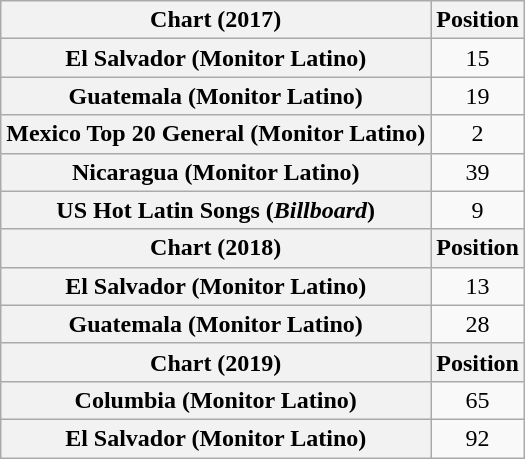<table class="wikitable sortable plainrowheaders" style="text-align:center">
<tr>
<th scope="col">Chart (2017)</th>
<th scope="col">Position</th>
</tr>
<tr>
<th scope="row">El Salvador (Monitor Latino)</th>
<td>15</td>
</tr>
<tr>
<th scope="row">Guatemala (Monitor Latino)</th>
<td>19</td>
</tr>
<tr>
<th scope="row">Mexico Top 20 General (Monitor Latino)</th>
<td align="center">2</td>
</tr>
<tr>
<th scope="row">Nicaragua (Monitor Latino)</th>
<td align="center">39</td>
</tr>
<tr>
<th scope="row">US Hot Latin Songs (<em>Billboard</em>)</th>
<td>9</td>
</tr>
<tr>
<th scope="col">Chart (2018)</th>
<th scope="col">Position</th>
</tr>
<tr>
<th scope="row">El Salvador (Monitor Latino)</th>
<td>13</td>
</tr>
<tr>
<th scope="row">Guatemala (Monitor Latino)</th>
<td>28</td>
</tr>
<tr>
<th scope="col">Chart (2019)</th>
<th scope="col">Position</th>
</tr>
<tr>
<th scope="row">Columbia (Monitor Latino)</th>
<td>65</td>
</tr>
<tr>
<th scope="row">El Salvador (Monitor Latino)</th>
<td>92</td>
</tr>
</table>
